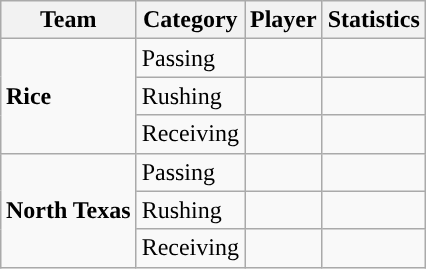<table class="wikitable" style="float: right;">
<tr>
<th>Team</th>
<th>Category</th>
<th>Player</th>
<th>Statistics</th>
</tr>
<tr>
<td rowspan=3><strong>Rice</strong></td>
<td>Passing</td>
<td></td>
<td></td>
</tr>
<tr>
<td>Rushing</td>
<td></td>
<td></td>
</tr>
<tr>
<td>Receiving</td>
<td></td>
<td></td>
</tr>
<tr>
<td rowspan=3><strong>North Texas</strong></td>
<td>Passing</td>
<td></td>
<td></td>
</tr>
<tr>
<td>Rushing</td>
<td></td>
<td></td>
</tr>
<tr>
<td>Receiving</td>
<td></td>
<td></td>
</tr>
</table>
